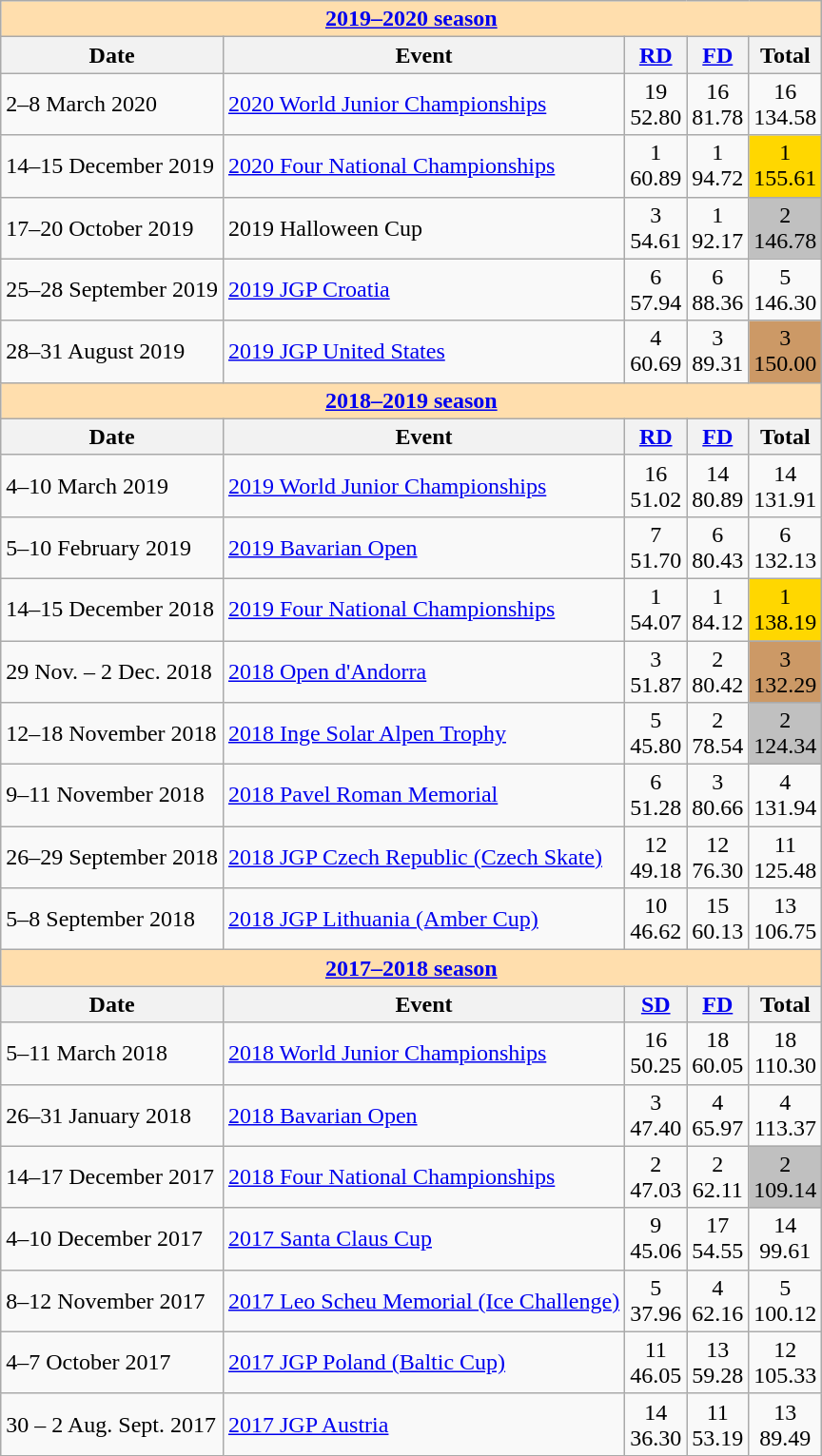<table class="wikitable">
<tr>
<td style="background-color: #ffdead; " colspan=5 align=center><a href='#'><strong>2019–2020 season</strong></a></td>
</tr>
<tr>
<th>Date</th>
<th>Event</th>
<th><a href='#'>RD</a></th>
<th><a href='#'>FD</a></th>
<th>Total</th>
</tr>
<tr>
<td>2–8 March 2020</td>
<td><a href='#'>2020 World Junior Championships</a></td>
<td align=center>19 <br> 52.80</td>
<td align=center>16 <br> 81.78</td>
<td align=center>16 <br> 134.58</td>
</tr>
<tr>
<td>14–15 December 2019</td>
<td><a href='#'>2020 Four National Championships</a></td>
<td align=center>1 <br> 60.89</td>
<td align=center>1 <br> 94.72</td>
<td align=center bgcolor=gold>1 <br> 155.61</td>
</tr>
<tr>
<td>17–20 October 2019</td>
<td>2019 Halloween Cup</td>
<td align=center>3 <br> 54.61</td>
<td align=center>1 <br> 92.17</td>
<td align=center bgcolor=silver>2 <br> 146.78</td>
</tr>
<tr>
<td>25–28 September 2019</td>
<td><a href='#'>2019 JGP Croatia</a></td>
<td align=center>6 <br> 57.94</td>
<td align=center>6 <br> 88.36</td>
<td align=center>5 <br> 146.30</td>
</tr>
<tr>
<td>28–31 August 2019</td>
<td><a href='#'>2019 JGP United States</a></td>
<td align=center>4 <br> 60.69</td>
<td align=center>3 <br> 89.31</td>
<td align=center bgcolor=cc9966>3 <br> 150.00</td>
</tr>
<tr>
<td style="background-color: #ffdead; " colspan=5 align=center><a href='#'><strong>2018–2019 season</strong></a></td>
</tr>
<tr>
<th>Date</th>
<th>Event</th>
<th><a href='#'>RD</a></th>
<th><a href='#'>FD</a></th>
<th>Total</th>
</tr>
<tr>
<td>4–10 March 2019</td>
<td><a href='#'>2019 World Junior Championships</a></td>
<td align=center>16 <br> 51.02</td>
<td align=center>14 <br> 80.89</td>
<td align=center>14 <br> 131.91</td>
</tr>
<tr>
<td>5–10 February 2019</td>
<td><a href='#'>2019 Bavarian Open</a></td>
<td align=center>7 <br> 51.70</td>
<td align=center>6 <br> 80.43</td>
<td align=center>6 <br> 132.13</td>
</tr>
<tr>
<td>14–15 December 2018</td>
<td><a href='#'>2019 Four National Championships</a></td>
<td align=center>1 <br> 54.07</td>
<td align=center>1 <br> 84.12</td>
<td align=center bgcolor=gold>1 <br> 138.19</td>
</tr>
<tr>
<td>29 Nov. – 2 Dec. 2018</td>
<td><a href='#'>2018 Open d'Andorra</a></td>
<td align=center>3 <br> 51.87</td>
<td align=center>2 <br> 80.42</td>
<td align=center bgcolor=cc9966>3 <br> 132.29</td>
</tr>
<tr>
<td>12–18 November 2018</td>
<td><a href='#'>2018 Inge Solar Alpen Trophy</a></td>
<td align=center>5 <br> 45.80</td>
<td align=center>2 <br> 78.54</td>
<td align=center bgcolor=silver>2 <br> 124.34</td>
</tr>
<tr>
<td>9–11 November 2018</td>
<td><a href='#'>2018 Pavel Roman Memorial</a></td>
<td align=center>6 <br> 51.28</td>
<td align=center>3 <br> 80.66</td>
<td align=center>4 <br> 131.94</td>
</tr>
<tr>
<td>26–29 September 2018</td>
<td><a href='#'>2018 JGP Czech Republic (Czech Skate)</a></td>
<td align=center>12 <br> 49.18</td>
<td align=center>12 <br> 76.30</td>
<td align=center>11 <br> 125.48</td>
</tr>
<tr>
<td>5–8 September 2018</td>
<td><a href='#'>2018 JGP Lithuania (Amber Cup)</a></td>
<td align=center>10 <br> 46.62</td>
<td align=center>15 <br> 60.13</td>
<td align=center>13 <br> 106.75</td>
</tr>
<tr>
<td style="background-color: #ffdead; " colspan=5 align=center><a href='#'><strong>2017–2018 season</strong></a></td>
</tr>
<tr>
<th>Date</th>
<th>Event</th>
<th><a href='#'>SD</a></th>
<th><a href='#'>FD</a></th>
<th>Total</th>
</tr>
<tr>
<td>5–11 March 2018</td>
<td><a href='#'>2018 World Junior Championships</a></td>
<td align=center>16 <br> 50.25</td>
<td align=center>18 <br> 60.05</td>
<td align=center>18 <br> 110.30</td>
</tr>
<tr>
<td>26–31 January 2018</td>
<td><a href='#'>2018 Bavarian Open</a></td>
<td align=center>3 <br> 47.40</td>
<td align=center>4 <br> 65.97</td>
<td align=center>4 <br> 113.37</td>
</tr>
<tr>
<td>14–17 December 2017</td>
<td><a href='#'>2018 Four National Championships</a></td>
<td align=center>2 <br> 47.03</td>
<td align=center>2 <br> 62.11</td>
<td align=center bgcolor=silver>2 <br> 109.14</td>
</tr>
<tr>
<td>4–10 December 2017</td>
<td><a href='#'>2017 Santa Claus Cup</a></td>
<td align=center>9 <br> 45.06</td>
<td align=center>17 <br> 54.55</td>
<td align=center>14 <br> 99.61</td>
</tr>
<tr>
<td>8–12 November 2017</td>
<td><a href='#'>2017 Leo Scheu Memorial (Ice Challenge)</a></td>
<td align=center>5 <br> 37.96</td>
<td align=center>4 <br> 62.16</td>
<td align=center>5 <br> 100.12</td>
</tr>
<tr>
<td>4–7 October 2017</td>
<td><a href='#'>2017 JGP Poland (Baltic Cup)</a></td>
<td align=center>11 <br> 46.05</td>
<td align=center>13 <br> 59.28</td>
<td align=center>12 <br> 105.33</td>
</tr>
<tr>
<td>30 – 2 Aug. Sept. 2017</td>
<td><a href='#'>2017 JGP Austria</a></td>
<td align=center>14 <br> 36.30</td>
<td align=center>11 <br> 53.19</td>
<td align=center>13 <br> 89.49</td>
</tr>
</table>
